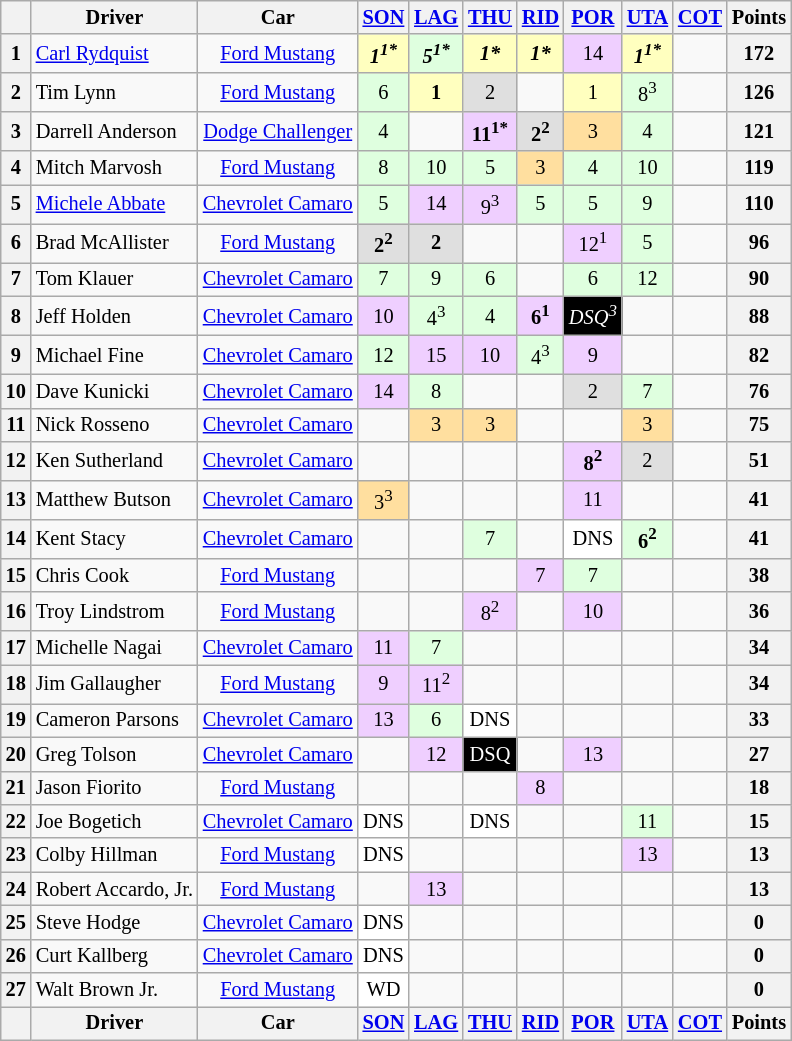<table class="wikitable" style="font-size:85%; text-align:center">
<tr>
<th valign="middle"></th>
<th valign="middle">Driver</th>
<th>Car</th>
<th><a href='#'>SON</a></th>
<th><a href='#'>LAG</a></th>
<th><a href='#'>THU</a></th>
<th><a href='#'>RID</a></th>
<th><a href='#'>POR</a></th>
<th><a href='#'>UTA</a></th>
<th><a href='#'>COT</a></th>
<th valign="middle">Points</th>
</tr>
<tr>
<th>1</th>
<td align="left"> <a href='#'>Carl Rydquist</a></td>
<td><a href='#'>Ford Mustang</a></td>
<td style="background:#ffffbf;"><strong><em>1<sup>1*</sup></em></strong></td>
<td style="background:#dfffdf;"><strong><em>5<sup>1*</sup></em></strong></td>
<td style="background:#ffffbf;"><strong><em>1*</em></strong></td>
<td style="background:#ffffbf;"><strong><em>1*</em></strong></td>
<td style="background:#efcfff;">14</td>
<td style="background:#ffffbf;"><strong><em>1<sup>1*</sup></em></strong></td>
<td></td>
<th>172</th>
</tr>
<tr>
<th>2</th>
<td align="left"> Tim Lynn</td>
<td><a href='#'>Ford Mustang</a></td>
<td style="background:#dfffdf;">6</td>
<td style="background:#ffffbf;"><strong>1</strong></td>
<td style="background:#dfdfdf;">2</td>
<td></td>
<td style="background:#ffffbf;">1</td>
<td style="background:#dfffdf;">8<sup>3</sup></td>
<td></td>
<th>126</th>
</tr>
<tr>
<th>3</th>
<td align="left"> Darrell Anderson</td>
<td><a href='#'>Dodge Challenger</a></td>
<td style="background:#dfffdf;">4</td>
<td></td>
<td style="background:#efcfff;"><strong>11<sup>1*</sup></strong></td>
<td style="background:#dfdfdf;"><strong>2<sup>2</sup></strong></td>
<td style="background:#ffdf9f;">3</td>
<td style="background:#dfffdf;">4</td>
<td></td>
<th>121</th>
</tr>
<tr>
<th>4</th>
<td align="left"> Mitch Marvosh</td>
<td><a href='#'>Ford Mustang</a></td>
<td style="background:#dfffdf;">8</td>
<td style="background:#dfffdf;">10</td>
<td style="background:#dfffdf;">5</td>
<td style="background:#ffdf9f;">3</td>
<td style="background:#dfffdf;">4</td>
<td style="background:#dfffdf;">10</td>
<td></td>
<th>119</th>
</tr>
<tr>
<th>5</th>
<td align="left"> <a href='#'>Michele Abbate</a></td>
<td><a href='#'>Chevrolet Camaro</a></td>
<td style="background:#dfffdf;">5</td>
<td style="background:#efcfff;">14</td>
<td style="background:#efcfff;">9<sup>3</sup></td>
<td style="background:#dfffdf;">5</td>
<td style="background:#dfffdf;">5</td>
<td style="background:#dfffdf;">9</td>
<td></td>
<th>110</th>
</tr>
<tr>
<th>6</th>
<td align="left"> Brad McAllister</td>
<td><a href='#'>Ford Mustang</a></td>
<td style="background:#dfdfdf;"><strong>2<sup>2</sup></strong></td>
<td style="background:#dfdfdf;"><strong>2</strong></td>
<td></td>
<td></td>
<td style="background:#efcfff;">12<sup>1</sup></td>
<td style="background:#dfffdf;">5</td>
<td></td>
<th>96</th>
</tr>
<tr>
<th>7</th>
<td align="left"> Tom Klauer</td>
<td><a href='#'>Chevrolet Camaro</a></td>
<td style="background:#dfffdf;">7</td>
<td style="background:#dfffdf;">9</td>
<td style="background:#dfffdf;">6</td>
<td></td>
<td style="background:#dfffdf;">6</td>
<td style="background:#dfffdf;">12</td>
<td></td>
<th>90</th>
</tr>
<tr>
<th>8</th>
<td align="left"> Jeff Holden</td>
<td><a href='#'>Chevrolet Camaro</a></td>
<td style="background:#efcfff;">10</td>
<td style="background:#dfffdf;">4<sup>3</sup></td>
<td style="background:#dfffdf;">4</td>
<td style="background:#efcfff;"><strong>6<sup>1</sup></strong></td>
<td style="background:#000000; color:white;"><em>DSQ<sup>3</sup></em></td>
<td></td>
<td></td>
<th>88</th>
</tr>
<tr>
<th>9</th>
<td align="left"> Michael Fine</td>
<td><a href='#'>Chevrolet Camaro</a></td>
<td style="background:#dfffdf;">12</td>
<td style="background:#efcfff;">15</td>
<td style="background:#efcfff;">10</td>
<td style="background:#dfffdf;">4<sup>3</sup></td>
<td style="background:#efcfff;">9</td>
<td></td>
<td></td>
<th>82</th>
</tr>
<tr>
<th>10</th>
<td align="left"> Dave Kunicki</td>
<td><a href='#'>Chevrolet Camaro</a></td>
<td style="background:#efcfff;">14</td>
<td style="background:#dfffdf;">8</td>
<td></td>
<td></td>
<td style="background:#dfdfdf;">2</td>
<td style="background:#dfffdf;">7</td>
<td></td>
<th>76</th>
</tr>
<tr>
<th>11</th>
<td align="left"> Nick Rosseno</td>
<td><a href='#'>Chevrolet Camaro</a></td>
<td></td>
<td style="background:#ffdf9f;">3</td>
<td style="background:#ffdf9f;">3</td>
<td></td>
<td></td>
<td style="background:#ffdf9f;">3</td>
<td></td>
<th>75</th>
</tr>
<tr>
<th>12</th>
<td align="left"> Ken Sutherland</td>
<td><a href='#'>Chevrolet Camaro</a></td>
<td></td>
<td></td>
<td></td>
<td></td>
<td style="background:#efcfff;"><strong>8<sup>2</sup></strong></td>
<td style="background:#dfdfdf;">2</td>
<td></td>
<th>51</th>
</tr>
<tr>
<th>13</th>
<td align="left"> Matthew Butson</td>
<td><a href='#'>Chevrolet Camaro</a></td>
<td style="background:#ffdf9f;">3<sup>3</sup></td>
<td></td>
<td></td>
<td></td>
<td style="background:#efcfff;">11</td>
<td></td>
<td></td>
<th>41</th>
</tr>
<tr>
<th>14</th>
<td align="left"> Kent Stacy</td>
<td><a href='#'>Chevrolet Camaro</a></td>
<td></td>
<td></td>
<td style="background:#dfffdf;">7</td>
<td></td>
<td style="background:#ffffff;">DNS</td>
<td style="background:#dfffdf;"><strong>6<sup>2</sup></strong></td>
<td></td>
<th>41</th>
</tr>
<tr>
<th>15</th>
<td align="left"> Chris Cook</td>
<td><a href='#'>Ford Mustang</a></td>
<td></td>
<td></td>
<td></td>
<td style="background:#efcfff;">7</td>
<td style="background:#dfffdf;">7</td>
<td></td>
<td></td>
<th>38</th>
</tr>
<tr>
<th>16</th>
<td align="left"> Troy Lindstrom</td>
<td><a href='#'>Ford Mustang</a></td>
<td></td>
<td></td>
<td style="background:#efcfff;">8<sup>2</sup></td>
<td></td>
<td style="background:#efcfff;">10</td>
<td></td>
<td></td>
<th>36</th>
</tr>
<tr>
<th>17</th>
<td align="left"> Michelle Nagai</td>
<td><a href='#'>Chevrolet Camaro</a></td>
<td style="background:#efcfff;">11</td>
<td style="background:#dfffdf;">7</td>
<td></td>
<td></td>
<td></td>
<td></td>
<td></td>
<th>34</th>
</tr>
<tr>
<th>18</th>
<td align="left"> Jim Gallaugher</td>
<td><a href='#'>Ford Mustang</a></td>
<td style="background:#efcfff;">9</td>
<td style="background:#efcfff;">11<sup>2</sup></td>
<td></td>
<td></td>
<td></td>
<td></td>
<td></td>
<th>34</th>
</tr>
<tr>
<th>19</th>
<td align="left"> Cameron Parsons</td>
<td><a href='#'>Chevrolet Camaro</a></td>
<td style="background:#efcfff;">13</td>
<td style="background:#dfffdf;">6</td>
<td style="background:#ffffff;">DNS</td>
<td></td>
<td></td>
<td></td>
<td></td>
<th>33</th>
</tr>
<tr>
<th>20</th>
<td align="left"> Greg Tolson</td>
<td><a href='#'>Chevrolet Camaro</a></td>
<td></td>
<td style="background:#efcfff;">12</td>
<td style="background:#000000; color:white;">DSQ</td>
<td></td>
<td style="background:#efcfff;">13</td>
<td></td>
<td></td>
<th>27</th>
</tr>
<tr>
<th>21</th>
<td align="left"> Jason Fiorito</td>
<td><a href='#'>Ford Mustang</a></td>
<td></td>
<td></td>
<td></td>
<td style="background:#efcfff;">8</td>
<td></td>
<td></td>
<td></td>
<th>18</th>
</tr>
<tr>
<th>22</th>
<td align="left"> Joe Bogetich</td>
<td><a href='#'>Chevrolet Camaro</a></td>
<td style="background:#ffffff;">DNS</td>
<td></td>
<td style="background:#ffffff;">DNS</td>
<td></td>
<td></td>
<td style="background:#dfffdf;">11</td>
<td></td>
<th>15</th>
</tr>
<tr>
<th>23</th>
<td align="left"> Colby Hillman</td>
<td><a href='#'>Ford Mustang</a></td>
<td style="background:#ffffff;">DNS</td>
<td></td>
<td></td>
<td></td>
<td></td>
<td style="background:#efcfff;">13</td>
<td></td>
<th>13</th>
</tr>
<tr>
<th>24</th>
<td align="left"> Robert Accardo, Jr.</td>
<td><a href='#'>Ford Mustang</a></td>
<td></td>
<td style="background:#efcfff;">13</td>
<td></td>
<td></td>
<td></td>
<td></td>
<td></td>
<th>13</th>
</tr>
<tr>
<th>25</th>
<td align="left"> Steve Hodge</td>
<td><a href='#'>Chevrolet Camaro</a></td>
<td style="background:#ffffff;">DNS</td>
<td></td>
<td></td>
<td></td>
<td></td>
<td></td>
<td></td>
<th>0</th>
</tr>
<tr>
<th>26</th>
<td align="left"> Curt Kallberg</td>
<td><a href='#'>Chevrolet Camaro</a></td>
<td style="background:#ffffff;">DNS</td>
<td></td>
<td></td>
<td></td>
<td></td>
<td></td>
<td></td>
<th>0</th>
</tr>
<tr>
<th>27</th>
<td align="left"> Walt Brown Jr.</td>
<td><a href='#'>Ford Mustang</a></td>
<td style="background:#ffffff;">WD</td>
<td></td>
<td></td>
<td></td>
<td></td>
<td></td>
<td></td>
<th>0</th>
</tr>
<tr>
<th valign="middle"></th>
<th valign="middle">Driver</th>
<th>Car</th>
<th><a href='#'>SON</a></th>
<th><a href='#'>LAG</a></th>
<th><a href='#'>THU</a></th>
<th><a href='#'>RID</a></th>
<th><a href='#'>POR</a></th>
<th><a href='#'>UTA</a></th>
<th><a href='#'>COT</a></th>
<th valign="middle">Points</th>
</tr>
</table>
